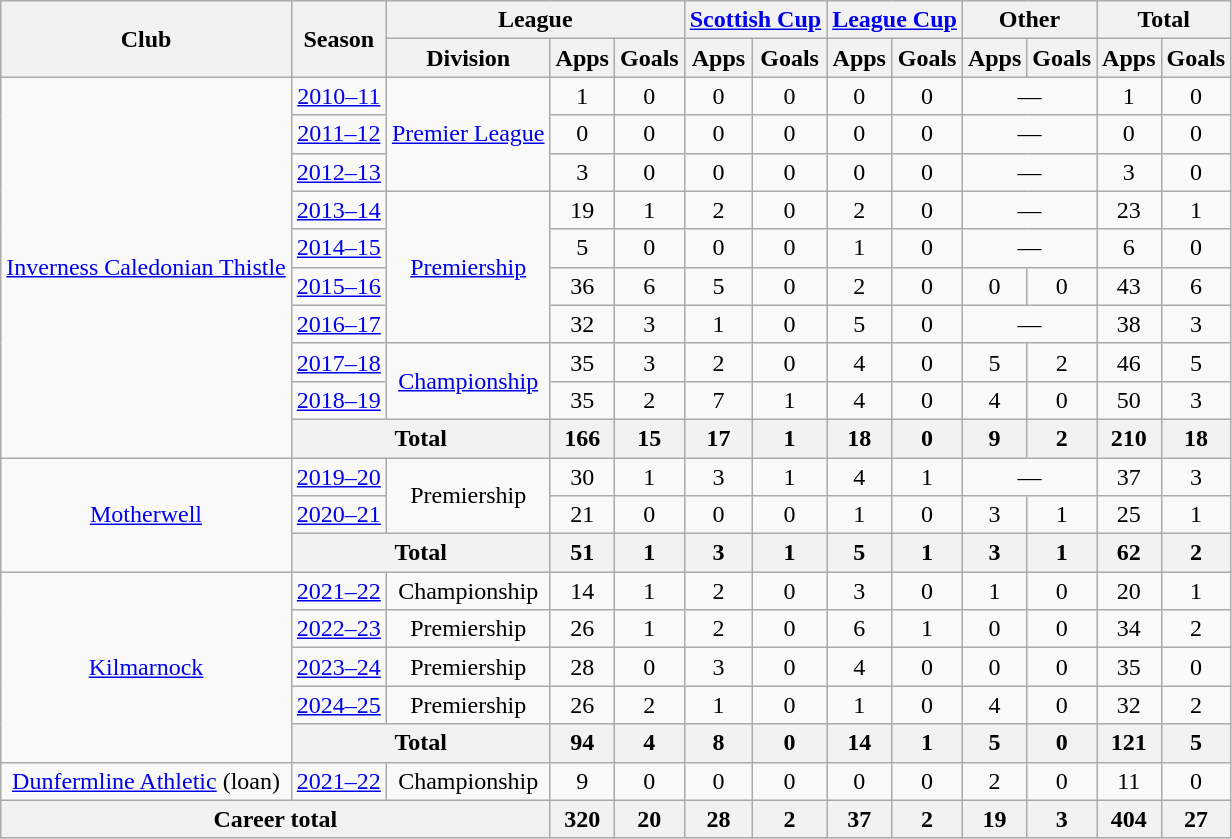<table class="wikitable" style="text-align: center">
<tr>
<th rowspan="2">Club</th>
<th rowspan="2">Season</th>
<th colspan="3">League</th>
<th colspan="2"><a href='#'>Scottish Cup</a></th>
<th colspan="2"><a href='#'>League Cup</a></th>
<th colspan="2">Other</th>
<th colspan="2">Total</th>
</tr>
<tr>
<th>Division</th>
<th>Apps</th>
<th>Goals</th>
<th>Apps</th>
<th>Goals</th>
<th>Apps</th>
<th>Goals</th>
<th>Apps</th>
<th>Goals</th>
<th>Apps</th>
<th>Goals</th>
</tr>
<tr>
<td rowspan="10"><a href='#'>Inverness Caledonian Thistle</a></td>
<td><a href='#'>2010–11</a></td>
<td rowspan="3"><a href='#'>Premier League</a></td>
<td>1</td>
<td>0</td>
<td>0</td>
<td>0</td>
<td>0</td>
<td>0</td>
<td colspan="2">—</td>
<td>1</td>
<td>0</td>
</tr>
<tr>
<td><a href='#'>2011–12</a></td>
<td>0</td>
<td>0</td>
<td>0</td>
<td>0</td>
<td>0</td>
<td>0</td>
<td colspan="2">—</td>
<td>0</td>
<td>0</td>
</tr>
<tr>
<td><a href='#'>2012–13</a></td>
<td>3</td>
<td>0</td>
<td>0</td>
<td>0</td>
<td>0</td>
<td>0</td>
<td colspan="2">—</td>
<td>3</td>
<td>0</td>
</tr>
<tr>
<td><a href='#'>2013–14</a></td>
<td rowspan="4"><a href='#'>Premiership</a></td>
<td>19</td>
<td>1</td>
<td>2</td>
<td>0</td>
<td>2</td>
<td>0</td>
<td colspan="2">—</td>
<td>23</td>
<td>1</td>
</tr>
<tr>
<td><a href='#'>2014–15</a></td>
<td>5</td>
<td>0</td>
<td>0</td>
<td>0</td>
<td>1</td>
<td>0</td>
<td colspan="2">—</td>
<td>6</td>
<td>0</td>
</tr>
<tr>
<td><a href='#'>2015–16</a></td>
<td>36</td>
<td>6</td>
<td>5</td>
<td>0</td>
<td>2</td>
<td>0</td>
<td>0</td>
<td>0</td>
<td>43</td>
<td>6</td>
</tr>
<tr>
<td><a href='#'>2016–17</a></td>
<td>32</td>
<td>3</td>
<td>1</td>
<td>0</td>
<td>5</td>
<td>0</td>
<td colspan="2">—</td>
<td>38</td>
<td>3</td>
</tr>
<tr>
<td><a href='#'>2017–18</a></td>
<td rowspan="2"><a href='#'>Championship</a></td>
<td>35</td>
<td>3</td>
<td>2</td>
<td>0</td>
<td>4</td>
<td>0</td>
<td>5</td>
<td>2</td>
<td>46</td>
<td>5</td>
</tr>
<tr>
<td><a href='#'>2018–19</a></td>
<td>35</td>
<td>2</td>
<td>7</td>
<td>1</td>
<td>4</td>
<td>0</td>
<td>4</td>
<td>0</td>
<td>50</td>
<td>3</td>
</tr>
<tr>
<th colspan="2">Total</th>
<th>166</th>
<th>15</th>
<th>17</th>
<th>1</th>
<th>18</th>
<th>0</th>
<th>9</th>
<th>2</th>
<th>210</th>
<th>18</th>
</tr>
<tr>
<td rowspan=3><a href='#'>Motherwell</a></td>
<td><a href='#'>2019–20</a></td>
<td rowspan=2>Premiership</td>
<td>30</td>
<td>1</td>
<td>3</td>
<td>1</td>
<td>4</td>
<td>1</td>
<td colspan=2>—</td>
<td>37</td>
<td>3</td>
</tr>
<tr>
<td><a href='#'>2020–21</a></td>
<td>21</td>
<td>0</td>
<td>0</td>
<td>0</td>
<td>1</td>
<td>0</td>
<td>3</td>
<td>1</td>
<td>25</td>
<td>1</td>
</tr>
<tr>
<th colspan=2>Total</th>
<th>51</th>
<th>1</th>
<th>3</th>
<th>1</th>
<th>5</th>
<th>1</th>
<th>3</th>
<th>1</th>
<th>62</th>
<th>2</th>
</tr>
<tr>
<td rowspan=5><a href='#'>Kilmarnock</a></td>
<td><a href='#'>2021–22</a></td>
<td>Championship</td>
<td>14</td>
<td>1</td>
<td>2</td>
<td>0</td>
<td>3</td>
<td>0</td>
<td>1</td>
<td>0</td>
<td>20</td>
<td>1</td>
</tr>
<tr>
<td><a href='#'>2022–23</a></td>
<td>Premiership</td>
<td>26</td>
<td>1</td>
<td>2</td>
<td>0</td>
<td>6</td>
<td>1</td>
<td>0</td>
<td>0</td>
<td>34</td>
<td>2</td>
</tr>
<tr>
<td><a href='#'>2023–24</a></td>
<td>Premiership</td>
<td>28</td>
<td>0</td>
<td>3</td>
<td>0</td>
<td>4</td>
<td>0</td>
<td>0</td>
<td>0</td>
<td>35</td>
<td>0</td>
</tr>
<tr>
<td><a href='#'>2024–25</a></td>
<td>Premiership</td>
<td>26</td>
<td>2</td>
<td>1</td>
<td>0</td>
<td>1</td>
<td>0</td>
<td>4</td>
<td>0</td>
<td>32</td>
<td>2</td>
</tr>
<tr>
<th colspan=2>Total</th>
<th>94</th>
<th>4</th>
<th>8</th>
<th>0</th>
<th>14</th>
<th>1</th>
<th>5</th>
<th>0</th>
<th>121</th>
<th>5</th>
</tr>
<tr>
<td><a href='#'>Dunfermline Athletic</a> (loan)</td>
<td><a href='#'>2021–22</a></td>
<td>Championship</td>
<td>9</td>
<td>0</td>
<td>0</td>
<td>0</td>
<td>0</td>
<td>0</td>
<td>2</td>
<td>0</td>
<td>11</td>
<td>0</td>
</tr>
<tr>
<th colspan="3">Career total</th>
<th>320</th>
<th>20</th>
<th>28</th>
<th>2</th>
<th>37</th>
<th>2</th>
<th>19</th>
<th>3</th>
<th>404</th>
<th>27</th>
</tr>
</table>
